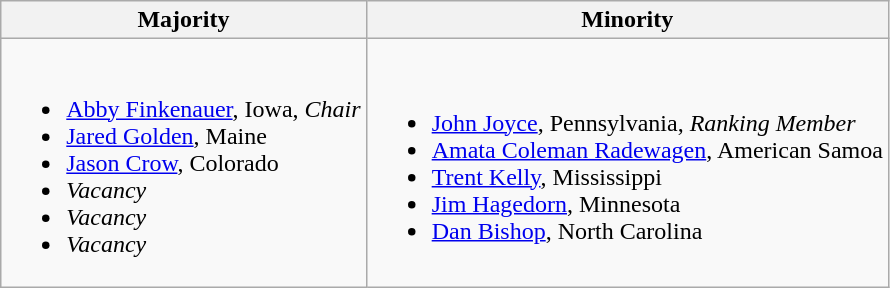<table class=wikitable>
<tr>
<th>Majority</th>
<th>Minority</th>
</tr>
<tr>
<td><br><ul><li><a href='#'>Abby Finkenauer</a>, Iowa, <em>Chair</em></li><li><a href='#'>Jared Golden</a>, Maine</li><li><a href='#'>Jason Crow</a>, Colorado</li><li><em>Vacancy</em></li><li><em>Vacancy</em></li><li><em>Vacancy</em></li></ul></td>
<td><br><ul><li><a href='#'>John Joyce</a>, Pennsylvania, <em>Ranking Member</em></li><li><a href='#'>Amata Coleman Radewagen</a>, American Samoa</li><li><a href='#'>Trent Kelly</a>, Mississippi</li><li><a href='#'>Jim Hagedorn</a>, Minnesota</li><li><a href='#'>Dan Bishop</a>, North Carolina</li></ul></td>
</tr>
</table>
